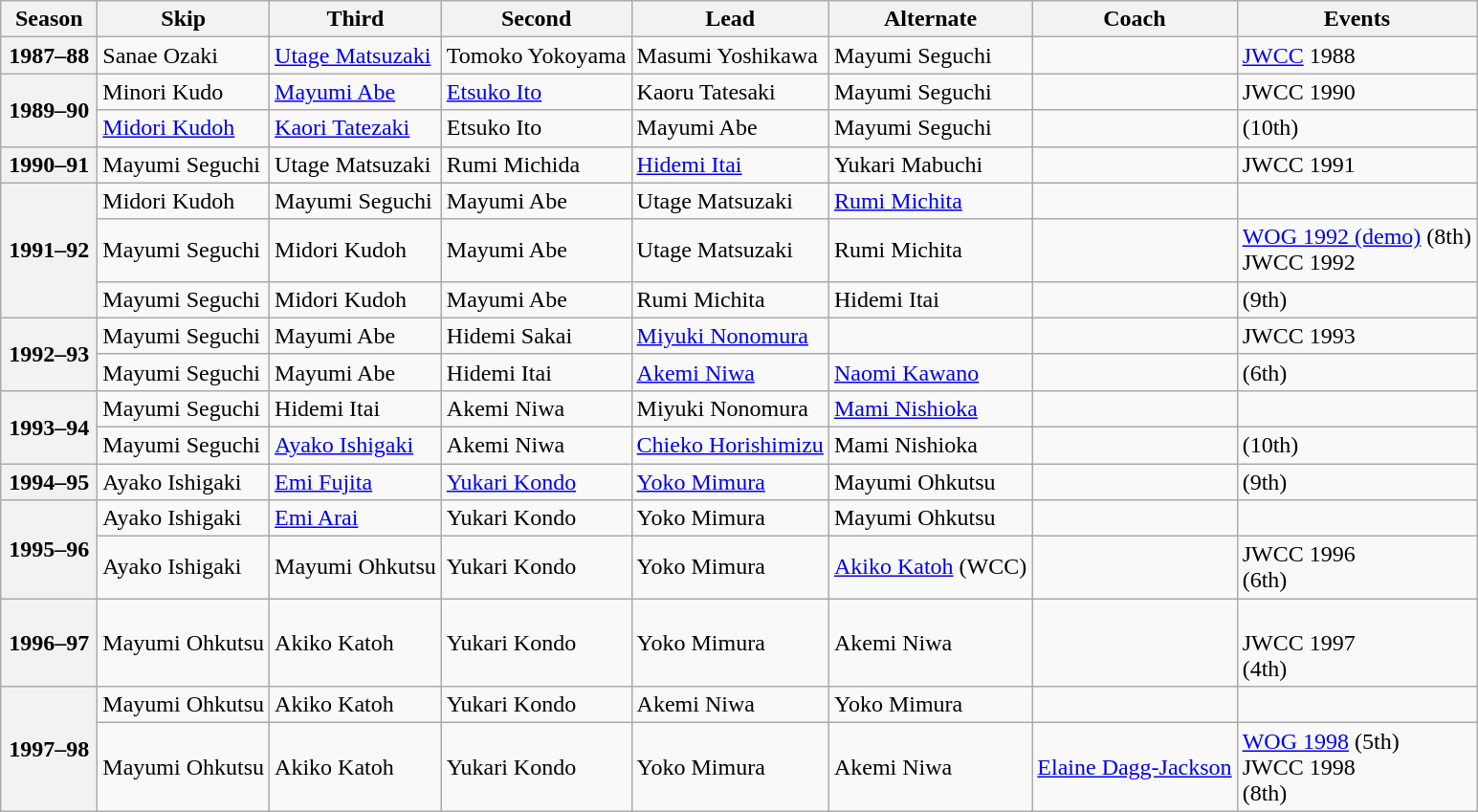<table class="wikitable">
<tr>
<th scope="col" width=60>Season</th>
<th scope="col">Skip</th>
<th scope="col">Third</th>
<th scope="col">Second</th>
<th scope="col">Lead</th>
<th scope="col">Alternate</th>
<th scope="col">Coach</th>
<th scope="col">Events</th>
</tr>
<tr>
<th scope="row">1987–88</th>
<td>Sanae Ozaki</td>
<td><a href='#'>Utage Matsuzaki</a></td>
<td>Tomoko Yokoyama</td>
<td>Masumi Yoshikawa</td>
<td>Mayumi Seguchi</td>
<td></td>
<td><a href='#'>JWCC</a> 1988 </td>
</tr>
<tr>
<th scope="row" rowspan=2>1989–90</th>
<td>Minori Kudo</td>
<td><a href='#'>Mayumi Abe</a></td>
<td><a href='#'>Etsuko Ito</a></td>
<td>Kaoru Tatesaki</td>
<td>Mayumi Seguchi</td>
<td></td>
<td>JWCC 1990 </td>
</tr>
<tr>
<td><a href='#'>Midori Kudoh</a></td>
<td><a href='#'>Kaori Tatezaki</a></td>
<td>Etsuko Ito</td>
<td>Mayumi Abe</td>
<td>Mayumi Seguchi</td>
<td></td>
<td> (10th)</td>
</tr>
<tr>
<th scope="row">1990–91</th>
<td>Mayumi Seguchi</td>
<td>Utage Matsuzaki</td>
<td>Rumi Michida</td>
<td><a href='#'>Hidemi Itai</a></td>
<td>Yukari Mabuchi</td>
<td></td>
<td>JWCC 1991 </td>
</tr>
<tr>
<th scope="row" rowspan=3>1991–92</th>
<td>Midori Kudoh</td>
<td>Mayumi Seguchi</td>
<td>Mayumi Abe</td>
<td>Utage Matsuzaki</td>
<td><a href='#'>Rumi Michita</a></td>
<td></td>
<td> </td>
</tr>
<tr>
<td>Mayumi Seguchi</td>
<td>Midori Kudoh</td>
<td>Mayumi Abe</td>
<td>Utage Matsuzaki</td>
<td>Rumi Michita</td>
<td></td>
<td><a href='#'>WOG 1992 (demo)</a> (8th)<br>JWCC 1992 </td>
</tr>
<tr>
<td>Mayumi Seguchi</td>
<td>Midori Kudoh</td>
<td>Mayumi Abe</td>
<td>Rumi Michita</td>
<td>Hidemi Itai</td>
<td></td>
<td> (9th)</td>
</tr>
<tr>
<th scope="row" rowspan=2>1992–93</th>
<td>Mayumi Seguchi</td>
<td>Mayumi Abe</td>
<td>Hidemi Sakai</td>
<td><a href='#'>Miyuki Nonomura</a></td>
<td></td>
<td></td>
<td>JWCC 1993 </td>
</tr>
<tr>
<td>Mayumi Seguchi</td>
<td>Mayumi Abe</td>
<td>Hidemi Itai</td>
<td><a href='#'>Akemi Niwa</a></td>
<td><a href='#'>Naomi Kawano</a></td>
<td></td>
<td> (6th)</td>
</tr>
<tr>
<th scope="row" rowspan=2>1993–94</th>
<td>Mayumi Seguchi</td>
<td>Hidemi Itai</td>
<td>Akemi Niwa</td>
<td>Miyuki Nonomura</td>
<td><a href='#'>Mami Nishioka</a></td>
<td></td>
<td> </td>
</tr>
<tr>
<td>Mayumi Seguchi</td>
<td><a href='#'>Ayako Ishigaki</a></td>
<td>Akemi Niwa</td>
<td><a href='#'>Chieko Horishimizu</a></td>
<td>Mami Nishioka</td>
<td></td>
<td> (10th)</td>
</tr>
<tr>
<th scope="row">1994–95</th>
<td>Ayako Ishigaki</td>
<td><a href='#'>Emi Fujita</a></td>
<td><a href='#'>Yukari Kondo</a></td>
<td><a href='#'>Yoko Mimura</a></td>
<td>Mayumi Ohkutsu</td>
<td></td>
<td> (9th)</td>
</tr>
<tr>
<th scope="row" rowspan=2>1995–96</th>
<td>Ayako Ishigaki</td>
<td><a href='#'>Emi Arai</a></td>
<td>Yukari Kondo</td>
<td>Yoko Mimura</td>
<td>Mayumi Ohkutsu</td>
<td></td>
<td> </td>
</tr>
<tr>
<td>Ayako Ishigaki</td>
<td>Mayumi Ohkutsu</td>
<td>Yukari Kondo</td>
<td>Yoko Mimura</td>
<td><a href='#'>Akiko Katoh</a> (WCC)</td>
<td></td>
<td>JWCC 1996 <br> (6th)</td>
</tr>
<tr>
<th scope="row">1996–97</th>
<td>Mayumi Ohkutsu</td>
<td>Akiko Katoh</td>
<td>Yukari Kondo</td>
<td>Yoko Mimura</td>
<td>Akemi Niwa</td>
<td></td>
<td> <br>JWCC 1997 <br> (4th)</td>
</tr>
<tr>
<th scope="row" rowspan=2>1997–98</th>
<td>Mayumi Ohkutsu</td>
<td>Akiko Katoh</td>
<td>Yukari Kondo</td>
<td>Akemi Niwa</td>
<td>Yoko Mimura</td>
<td></td>
<td> </td>
</tr>
<tr>
<td>Mayumi Ohkutsu</td>
<td>Akiko Katoh</td>
<td>Yukari Kondo</td>
<td>Yoko Mimura</td>
<td>Akemi Niwa</td>
<td><a href='#'>Elaine Dagg-Jackson</a></td>
<td><a href='#'>WOG 1998</a> (5th)<br>JWCC 1998 <br> (8th)</td>
</tr>
</table>
